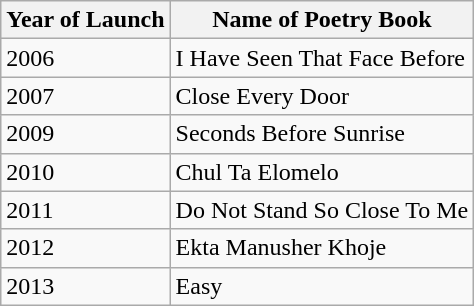<table class="wikitable">
<tr>
<th>Year of Launch</th>
<th>Name of Poetry Book</th>
</tr>
<tr>
<td>2006</td>
<td>I Have Seen That Face Before</td>
</tr>
<tr>
<td>2007</td>
<td>Close Every Door</td>
</tr>
<tr>
<td>2009</td>
<td>Seconds Before Sunrise</td>
</tr>
<tr>
<td>2010</td>
<td>Chul Ta Elomelo</td>
</tr>
<tr>
<td>2011</td>
<td>Do Not Stand So Close To Me</td>
</tr>
<tr>
<td>2012</td>
<td>Ekta Manusher Khoje</td>
</tr>
<tr>
<td>2013</td>
<td>Easy</td>
</tr>
</table>
